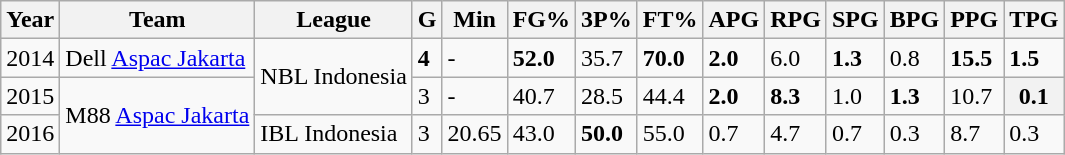<table class="wikitable">
<tr>
<th>Year</th>
<th>Team</th>
<th>League</th>
<th>G</th>
<th>Min</th>
<th>FG%</th>
<th>3P%</th>
<th>FT%</th>
<th>APG</th>
<th>RPG</th>
<th>SPG</th>
<th>BPG</th>
<th>PPG</th>
<th>TPG</th>
</tr>
<tr>
<td>2014</td>
<td>Dell <a href='#'>Aspac Jakarta</a></td>
<td rowspan="2">NBL Indonesia</td>
<td><strong>4</strong></td>
<td>-</td>
<td><strong>52.0</strong></td>
<td>35.7</td>
<td><strong>70.0</strong></td>
<td><strong>2.0</strong></td>
<td>6.0</td>
<td><strong>1.3</strong></td>
<td>0.8</td>
<td><strong>15.5</strong></td>
<td><strong>1.5</strong></td>
</tr>
<tr>
<td>2015</td>
<td rowspan="2">M88 <a href='#'>Aspac Jakarta</a></td>
<td>3</td>
<td>-</td>
<td>40.7</td>
<td>28.5</td>
<td>44.4</td>
<td><strong>2.0</strong></td>
<td><strong>8.3</strong></td>
<td>1.0</td>
<td><strong>1.3</strong></td>
<td>10.7</td>
<th>0.1</th>
</tr>
<tr>
<td>2016</td>
<td>IBL Indonesia</td>
<td>3</td>
<td>20.65</td>
<td>43.0</td>
<td><strong>50.0</strong></td>
<td>55.0</td>
<td>0.7</td>
<td>4.7</td>
<td>0.7</td>
<td>0.3</td>
<td>8.7</td>
<td>0.3</td>
</tr>
</table>
